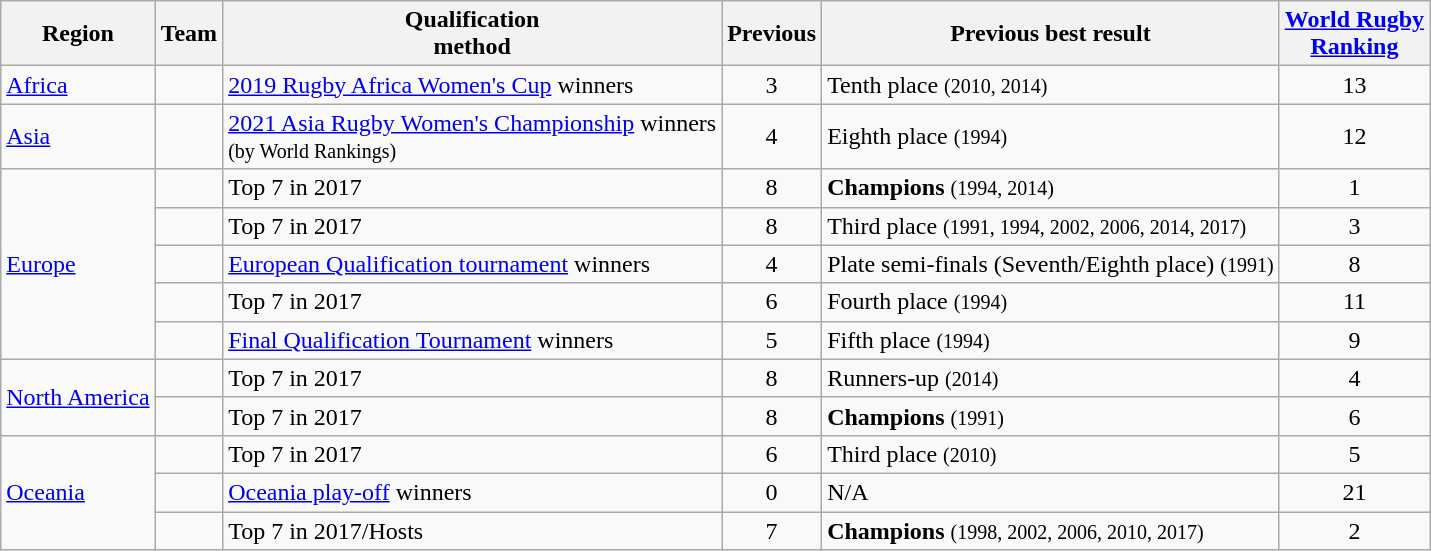<table class="wikitable sortable">
<tr>
<th>Region</th>
<th>Team</th>
<th>Qualification<br>method</th>
<th>Previous<br> </th>
<th>Previous best result</th>
<th><a href='#'>World Rugby<br>Ranking</a></th>
</tr>
<tr>
<td><a href='#'>Africa</a></td>
<td></td>
<td><a href='#'>2019 Rugby Africa Women's Cup</a> winners</td>
<td align=center>3</td>
<td data-sort-value="1">Tenth place <small>(2010, 2014)</small></td>
<td align=center>13</td>
</tr>
<tr>
<td><a href='#'>Asia</a></td>
<td></td>
<td><a href='#'>2021 Asia Rugby Women's Championship</a> winners<br><small>(by World Rankings)</small></td>
<td align=center>4</td>
<td data-sort-value="1">Eighth place <small>(1994)</small></td>
<td align=center>12</td>
</tr>
<tr>
<td rowspan="5"><a href='#'>Europe</a></td>
<td></td>
<td>Top 7 in 2017</td>
<td align=center>8</td>
<td data-sort-value="1"><strong>Champions</strong> <small>(1994, 2014)</small></td>
<td align=center>1</td>
</tr>
<tr>
<td></td>
<td>Top 7 in 2017</td>
<td align=center>8</td>
<td data-sort-value="2">Third place <small>(1991, 1994, 2002, 2006, 2014, 2017)</small></td>
<td align=center>3</td>
</tr>
<tr>
<td></td>
<td><a href='#'>European Qualification tournament</a> winners</td>
<td align=center>4</td>
<td data-sort-value="2">Plate semi-finals (Seventh/Eighth place) <small>(1991)</small></td>
<td align=center>8</td>
</tr>
<tr>
<td></td>
<td>Top 7 in 2017</td>
<td align=center>6</td>
<td data-sort-value="3">Fourth place <small>(1994)</small></td>
<td align=center>11</td>
</tr>
<tr>
<td></td>
<td><a href='#'>Final Qualification Tournament</a> winners</td>
<td align=center>5</td>
<td>Fifth place <small>(1994)</small></td>
<td align=center>9</td>
</tr>
<tr>
<td rowspan=2><a href='#'>North America</a></td>
<td></td>
<td>Top 7 in 2017</td>
<td align=center>8</td>
<td data-sort-value="1">Runners-up <small>(2014)</small></td>
<td align=center>4</td>
</tr>
<tr>
<td></td>
<td>Top 7 in 2017</td>
<td align=center>8</td>
<td data-sort-value="1"><strong>Champions</strong> <small>(1991)</small></td>
<td align=center>6</td>
</tr>
<tr>
<td rowspan=3><a href='#'>Oceania</a></td>
<td></td>
<td>Top 7 in 2017</td>
<td align=center>6</td>
<td data-sort-value="1">Third place <small>(2010)</small></td>
<td align=center>5</td>
</tr>
<tr>
<td></td>
<td><a href='#'>Oceania play-off</a> winners</td>
<td align=center>0</td>
<td data-sort-value="5">N/A</td>
<td align=center>21</td>
</tr>
<tr>
<td></td>
<td>Top 7 in 2017/Hosts</td>
<td align=center>7</td>
<td data-sort-value="1"><strong>Champions</strong> <small>(1998, 2002, 2006, 2010, 2017)</small></td>
<td align=center>2</td>
</tr>
</table>
